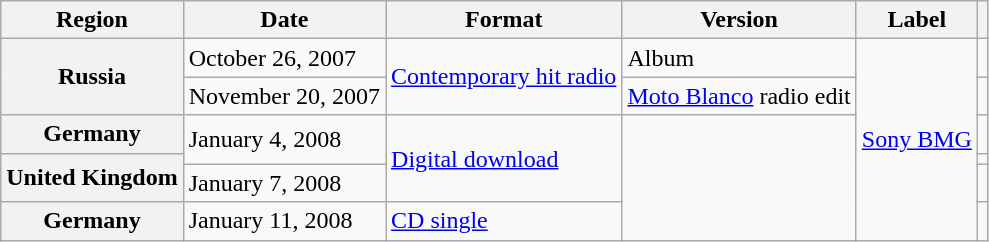<table class="wikitable plainrowheaders">
<tr>
<th scope="col">Region</th>
<th scope="col">Date</th>
<th scope="col">Format</th>
<th scope="col">Version</th>
<th scope="col">Label</th>
<th scope="col"></th>
</tr>
<tr>
<th scope="row" rowspan="2">Russia</th>
<td>October 26, 2007</td>
<td rowspan="2"><a href='#'>Contemporary hit radio</a></td>
<td>Album</td>
<td rowspan="6"><a href='#'>Sony BMG</a></td>
<td></td>
</tr>
<tr>
<td>November 20, 2007</td>
<td><a href='#'>Moto Blanco</a> radio edit</td>
<td></td>
</tr>
<tr>
<th scope="row">Germany</th>
<td rowspan="2">January 4, 2008</td>
<td rowspan="3"><a href='#'>Digital download</a></td>
<td rowspan="4"></td>
<td></td>
</tr>
<tr>
<th scope="row" rowspan="2">United Kingdom</th>
<td></td>
</tr>
<tr>
<td>January 7, 2008</td>
<td></td>
</tr>
<tr>
<th scope="row">Germany</th>
<td>January 11, 2008</td>
<td><a href='#'>CD single</a></td>
<td></td>
</tr>
</table>
